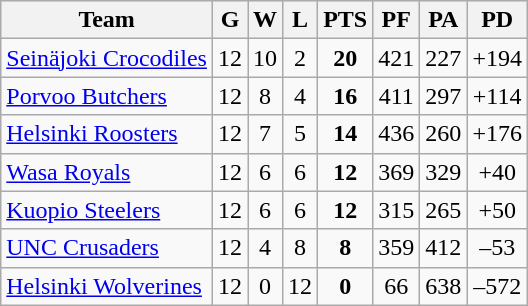<table class="wikitable" border="1">
<tr style="background:#efefef;">
<th>Team</th>
<th>G</th>
<th>W</th>
<th>L</th>
<th>PTS</th>
<th>PF</th>
<th>PA</th>
<th>PD</th>
</tr>
<tr style="text-align:center;">
<td align="left"><a href='#'>Seinäjoki Crocodiles</a></td>
<td>12</td>
<td>10</td>
<td>2</td>
<td><strong>20</strong></td>
<td>421</td>
<td>227</td>
<td>+194</td>
</tr>
<tr style="text-align:center;">
<td align="left"><a href='#'>Porvoo Butchers</a></td>
<td>12</td>
<td>8</td>
<td>4</td>
<td><strong>16</strong></td>
<td>411</td>
<td>297</td>
<td>+114</td>
</tr>
<tr style="text-align:center;">
<td align="left"><a href='#'>Helsinki Roosters</a></td>
<td>12</td>
<td>7</td>
<td>5</td>
<td><strong>14</strong></td>
<td>436</td>
<td>260</td>
<td>+176</td>
</tr>
<tr style="text-align:center;">
<td align="left"><a href='#'>Wasa Royals</a></td>
<td>12</td>
<td>6</td>
<td>6</td>
<td><strong>12</strong></td>
<td>369</td>
<td>329</td>
<td>+40</td>
</tr>
<tr style="text-align:center;">
<td align="left"><a href='#'>Kuopio Steelers</a></td>
<td>12</td>
<td>6</td>
<td>6</td>
<td><strong>12</strong></td>
<td>315</td>
<td>265</td>
<td>+50</td>
</tr>
<tr style="text-align:center;">
<td align="left"><a href='#'>UNC Crusaders</a></td>
<td>12</td>
<td>4</td>
<td>8</td>
<td><strong>8</strong></td>
<td>359</td>
<td>412</td>
<td>–53</td>
</tr>
<tr style="text-align:center;">
<td align="left"><a href='#'>Helsinki Wolverines</a></td>
<td>12</td>
<td>0</td>
<td>12</td>
<td><strong>0</strong></td>
<td>66</td>
<td>638</td>
<td>–572</td>
</tr>
</table>
